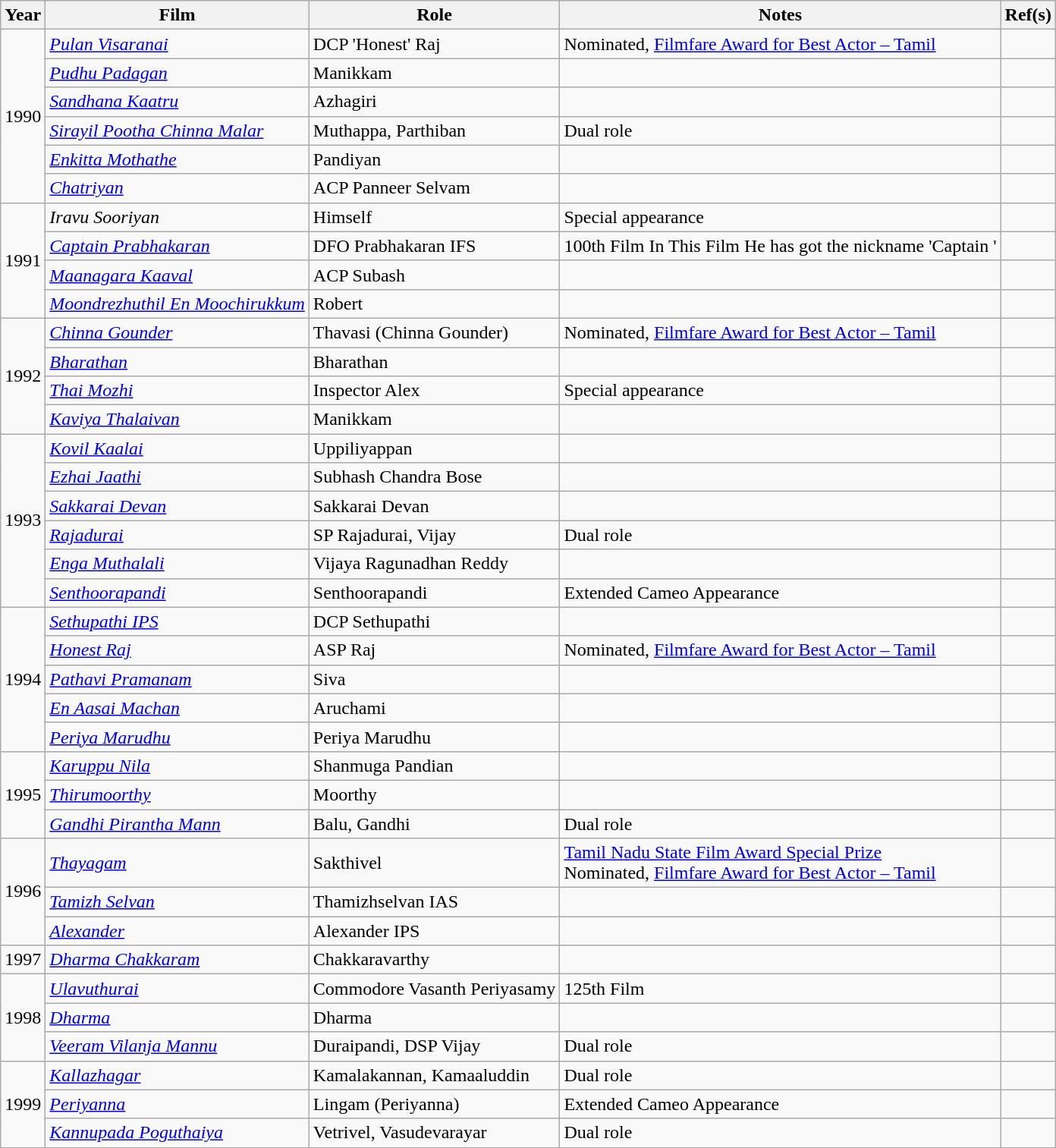<table class="wikitable">
<tr align="center">
<th>Year</th>
<th>Film</th>
<th>Role</th>
<th>Notes</th>
<th>Ref(s)</th>
</tr>
<tr>
<td rowspan="6">1990</td>
<td><em><a href='#'>Pulan Visaranai</a></em></td>
<td>DCP 'Honest' Raj</td>
<td>Nominated, <a href='#'>Filmfare Award for Best Actor – Tamil</a></td>
<td></td>
</tr>
<tr>
<td><em><a href='#'>Pudhu Padagan</a></em></td>
<td>Manikkam</td>
<td></td>
<td></td>
</tr>
<tr>
<td><em><a href='#'>Sandhana Kaatru</a></em></td>
<td>Azhagiri</td>
<td></td>
<td></td>
</tr>
<tr>
<td><em><a href='#'>Sirayil Pootha Chinna Malar</a></em></td>
<td>Muthappa, Parthiban</td>
<td>Dual role</td>
<td></td>
</tr>
<tr>
<td><em><a href='#'>Enkitta Mothathe</a></em></td>
<td>Pandiyan</td>
<td></td>
<td></td>
</tr>
<tr>
<td><em><a href='#'>Chatriyan</a></em></td>
<td>ACP Panneer Selvam</td>
<td></td>
<td></td>
</tr>
<tr>
<td rowspan="4">1991</td>
<td><em>Iravu Sooriyan</em></td>
<td>Himself</td>
<td>Special appearance</td>
<td></td>
</tr>
<tr>
<td><em><a href='#'>Captain Prabhakaran</a></em></td>
<td>DFO Prabhakaran IFS</td>
<td>100th Film In This Film He has got the nickname  'Captain '</td>
<td></td>
</tr>
<tr>
<td><em><a href='#'>Maanagara Kaaval</a></em></td>
<td>ACP Subash</td>
<td></td>
<td></td>
</tr>
<tr>
<td><em><a href='#'>Moondrezhuthil En Moochirukkum</a></em></td>
<td>Robert</td>
<td></td>
<td></td>
</tr>
<tr>
<td rowspan="4">1992</td>
<td><em><a href='#'>Chinna Gounder</a></em></td>
<td>Thavasi (Chinna Gounder)</td>
<td>Nominated, <a href='#'>Filmfare Award for Best Actor – Tamil</a></td>
<td></td>
</tr>
<tr>
<td><em><a href='#'>Bharathan</a> </em></td>
<td>Bharathan</td>
<td></td>
<td></td>
</tr>
<tr>
<td><em><a href='#'>Thai Mozhi</a></em></td>
<td>Inspector Alex</td>
<td>Special appearance</td>
<td></td>
</tr>
<tr>
<td><em><a href='#'>Kaviya Thalaivan</a></em></td>
<td>Manikkam</td>
<td></td>
<td></td>
</tr>
<tr>
<td rowspan="6">1993</td>
<td><em><a href='#'>Kovil Kaalai</a></em></td>
<td>Uppiliyappan</td>
<td></td>
<td></td>
</tr>
<tr>
<td><em><a href='#'>Ezhai Jaathi</a></em></td>
<td>Subhash Chandra Bose</td>
<td></td>
<td></td>
</tr>
<tr>
<td><em><a href='#'>Sakkarai Devan</a></em></td>
<td>Sakkarai Devan</td>
<td></td>
<td></td>
</tr>
<tr>
<td><em><a href='#'>Rajadurai</a></em></td>
<td>SP Rajadurai, Vijay</td>
<td>Dual role</td>
<td></td>
</tr>
<tr>
<td><em><a href='#'>Enga Muthalali</a></em></td>
<td>Vijaya Ragunadhan Reddy</td>
<td></td>
<td></td>
</tr>
<tr>
<td><em><a href='#'>Senthoorapandi</a></em></td>
<td>Senthoorapandi</td>
<td>Extended Cameo Appearance</td>
<td></td>
</tr>
<tr>
<td rowspan="5">1994</td>
<td><em><a href='#'>Sethupathi IPS</a></em></td>
<td>DCP Sethupathi</td>
<td></td>
<td></td>
</tr>
<tr>
<td><em><a href='#'>Honest Raj</a></em></td>
<td>ASP Raj</td>
<td>Nominated, <a href='#'>Filmfare Award for Best Actor – Tamil</a></td>
<td></td>
</tr>
<tr>
<td><em><a href='#'>Pathavi Pramanam</a></em></td>
<td>Siva</td>
<td></td>
<td></td>
</tr>
<tr>
<td><em><a href='#'>En Aasai Machan</a></em></td>
<td>Aruchami</td>
<td></td>
<td></td>
</tr>
<tr>
<td><em><a href='#'>Periya Marudhu</a></em></td>
<td>Periya Marudhu</td>
<td></td>
<td></td>
</tr>
<tr>
<td rowspan="3">1995</td>
<td><em><a href='#'>Karuppu Nila</a></em></td>
<td>Shanmuga Pandian</td>
<td></td>
<td></td>
</tr>
<tr>
<td><em><a href='#'>Thirumoorthy</a></em></td>
<td>Moorthy</td>
<td></td>
<td></td>
</tr>
<tr>
<td><em><a href='#'>Gandhi Pirantha Mann</a></em></td>
<td>Balu, Gandhi</td>
<td>Dual role</td>
<td></td>
</tr>
<tr>
<td rowspan="3">1996</td>
<td><em><a href='#'>Thayagam</a></em></td>
<td>Sakthivel</td>
<td><a href='#'>Tamil Nadu State Film Award Special Prize</a><br>Nominated, <a href='#'>Filmfare Award for Best Actor – Tamil</a></td>
<td></td>
</tr>
<tr>
<td><em><a href='#'>Tamizh Selvan</a></em></td>
<td>Thamizhselvan IAS</td>
<td></td>
<td></td>
</tr>
<tr>
<td><em><a href='#'>Alexander</a></em></td>
<td>Alexander IPS</td>
<td></td>
<td></td>
</tr>
<tr>
<td>1997</td>
<td><em><a href='#'>Dharma Chakkaram</a></em></td>
<td>Chakkaravarthy</td>
<td></td>
<td></td>
</tr>
<tr>
<td rowspan="3">1998</td>
<td><em><a href='#'>Ulavuthurai</a></em></td>
<td>Commodore Vasanth Periyasamy</td>
<td>125th Film</td>
<td></td>
</tr>
<tr>
<td><em><a href='#'>Dharma</a></em></td>
<td>Dharma</td>
<td></td>
<td></td>
</tr>
<tr>
<td><em><a href='#'>Veeram Vilanja Mannu</a></em></td>
<td>Duraipandi, DSP Vijay</td>
<td>Dual role</td>
<td></td>
</tr>
<tr>
<td rowspan="3">1999</td>
<td><em><a href='#'>Kallazhagar</a></em></td>
<td>Kamalakannan, Kamaaluddin</td>
<td>Dual role</td>
<td></td>
</tr>
<tr>
<td><em><a href='#'>Periyanna</a></em></td>
<td>Lingam (Periyanna)</td>
<td>Extended Cameo Appearance</td>
<td></td>
</tr>
<tr>
<td><em><a href='#'>Kannupada Poguthaiya</a></em></td>
<td>Vetrivel, Vasudevarayar</td>
<td>Dual role</td>
<td></td>
</tr>
<tr>
</tr>
</table>
